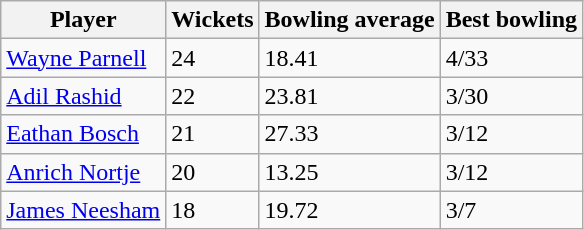<table class="wikitable">
<tr>
<th>Player</th>
<th>Wickets</th>
<th>Bowling average</th>
<th>Best bowling</th>
</tr>
<tr>
<td><a href='#'>Wayne Parnell</a></td>
<td>24</td>
<td>18.41</td>
<td>4/33</td>
</tr>
<tr>
<td><a href='#'>Adil Rashid</a></td>
<td>22</td>
<td>23.81</td>
<td>3/30</td>
</tr>
<tr>
<td><a href='#'>Eathan Bosch</a></td>
<td>21</td>
<td>27.33</td>
<td>3/12</td>
</tr>
<tr>
<td><a href='#'>Anrich Nortje</a></td>
<td>20</td>
<td>13.25</td>
<td>3/12</td>
</tr>
<tr>
<td><a href='#'>James Neesham</a></td>
<td>18</td>
<td>19.72</td>
<td>3/7</td>
</tr>
</table>
